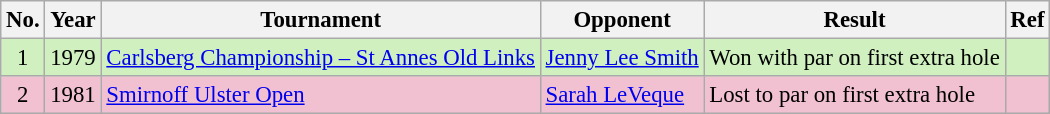<table class="wikitable" style="font-size:95%;">
<tr>
<th>No.</th>
<th>Year</th>
<th>Tournament</th>
<th>Opponent</th>
<th>Result</th>
<th>Ref</th>
</tr>
<tr style="background:#D0F0C0;">
<td align=center>1</td>
<td>1979</td>
<td><a href='#'>Carlsberg Championship – St Annes Old Links</a></td>
<td> <a href='#'>Jenny Lee Smith</a></td>
<td>Won with par on first extra hole</td>
<td></td>
</tr>
<tr style="background:#F2C1D1;">
<td align=center>2</td>
<td>1981</td>
<td><a href='#'>Smirnoff Ulster Open</a></td>
<td> <a href='#'>Sarah LeVeque</a></td>
<td>Lost to par on first extra hole</td>
<td></td>
</tr>
</table>
